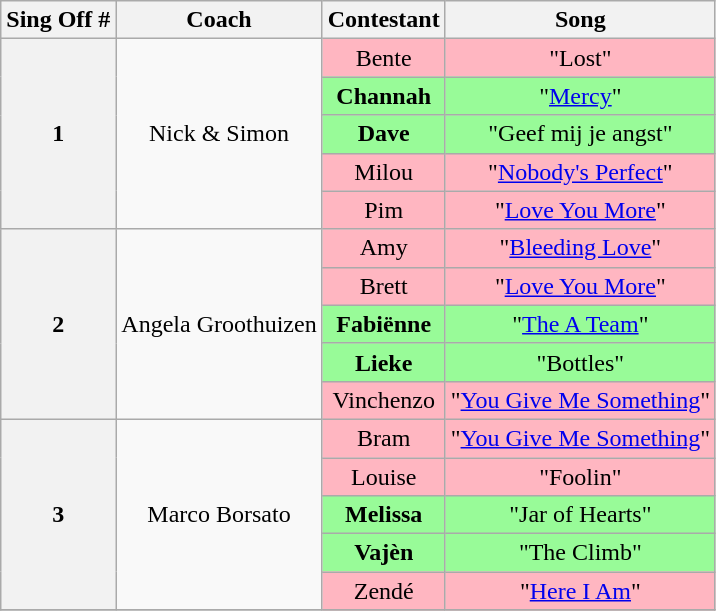<table class="wikitable" style="text-align: center; width: auto;">
<tr>
<th>Sing Off #</th>
<th>Coach</th>
<th>Contestant</th>
<th>Song</th>
</tr>
<tr>
<th rowspan=5>1</th>
<td rowspan=5>Nick & Simon</td>
<td style="background:lightpink">Bente</td>
<td style="background:lightpink">"Lost"</td>
</tr>
<tr>
<td style="background:palegreen"><strong>Channah</strong></td>
<td style="background:palegreen">"<a href='#'>Mercy</a>"</td>
</tr>
<tr>
<td style="background:palegreen"><strong>Dave</strong></td>
<td style="background:palegreen">"Geef mij je angst"</td>
</tr>
<tr>
<td style="background:lightpink">Milou</td>
<td style="background:lightpink">"<a href='#'>Nobody's Perfect</a>"</td>
</tr>
<tr>
<td style="background:lightpink">Pim</td>
<td style="background:lightpink">"<a href='#'>Love You More</a>"</td>
</tr>
<tr>
<th rowspan=5>2</th>
<td rowspan=5>Angela Groothuizen</td>
<td style="background:lightpink">Amy</td>
<td style="background:lightpink">"<a href='#'>Bleeding Love</a>"</td>
</tr>
<tr>
<td style="background:lightpink">Brett</td>
<td style="background:lightpink">"<a href='#'>Love You More</a>"</td>
</tr>
<tr>
<td style="background:palegreen"><strong>Fabiënne</strong></td>
<td style="background:palegreen">"<a href='#'>The A Team</a>"</td>
</tr>
<tr>
<td style="background:palegreen"><strong>Lieke</strong></td>
<td style="background:palegreen">"Bottles"</td>
</tr>
<tr>
<td style="background:lightpink">Vinchenzo</td>
<td style="background:lightpink">"<a href='#'>You Give Me Something</a>"</td>
</tr>
<tr>
<th rowspan=5>3</th>
<td rowspan=5>Marco Borsato</td>
<td style="background:lightpink">Bram</td>
<td style="background:lightpink">"<a href='#'>You Give Me Something</a>"</td>
</tr>
<tr>
<td style="background:lightpink">Louise</td>
<td style="background:lightpink">"Foolin"</td>
</tr>
<tr>
<td style="background:palegreen"><strong>Melissa</strong></td>
<td style="background:palegreen">"Jar of Hearts"</td>
</tr>
<tr>
<td style="background:palegreen"><strong>Vajèn</strong></td>
<td style="background:palegreen">"The Climb"</td>
</tr>
<tr>
<td style="background:lightpink">Zendé</td>
<td style="background:lightpink">"<a href='#'>Here I Am</a>"</td>
</tr>
<tr>
</tr>
</table>
